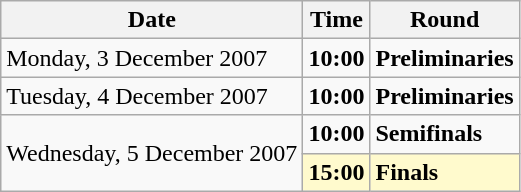<table class="wikitable">
<tr>
<th>Date</th>
<th>Time</th>
<th>Round</th>
</tr>
<tr>
<td>Monday, 3 December 2007</td>
<td><strong>10:00</strong></td>
<td><strong>Preliminaries</strong></td>
</tr>
<tr>
<td>Tuesday, 4 December 2007</td>
<td><strong>10:00</strong></td>
<td><strong>Preliminaries</strong></td>
</tr>
<tr>
<td rowspan="2">Wednesday, 5 December 2007</td>
<td><strong>10:00</strong></td>
<td><strong>Semifinals</strong></td>
</tr>
<tr style="background:lemonchiffon;">
<td><strong>15:00</strong></td>
<td><strong>Finals</strong></td>
</tr>
</table>
